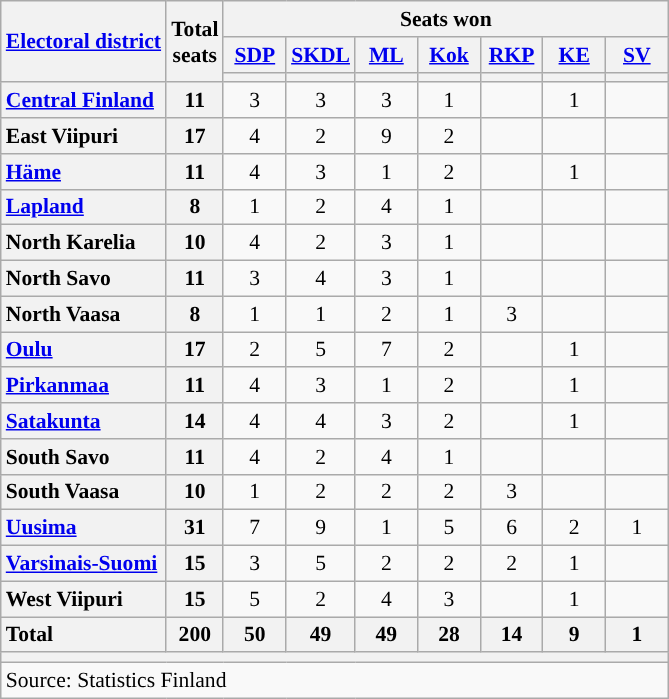<table class="wikitable" style="text-align:center; font-size: 0.9em;">
<tr>
<th rowspan="3"><a href='#'>Electoral district</a></th>
<th rowspan="3">Total<br>seats</th>
<th colspan="7">Seats won</th>
</tr>
<tr>
<th class="unsortable" style="width:35px;"><a href='#'>SDP</a></th>
<th class="unsortable" style="width:35px;"><a href='#'>SKDL</a></th>
<th class="unsortable" style="width:35px;"><a href='#'>ML</a></th>
<th class="unsortable" style="width:35px;"><a href='#'>Kok</a></th>
<th class="unsortable" style="width:35px;"><a href='#'>RKP</a></th>
<th class="unsortable" style="width:35px;"><a href='#'>KE</a></th>
<th class="unsortable" style="width:35px;"><a href='#'>SV</a></th>
</tr>
<tr>
<th style="background:"></th>
<th style="background:"></th>
<th style="background:"></th>
<th style="background:"></th>
<th style="background:"></th>
<th style="background:"></th>
<th style="background:"></th>
</tr>
<tr>
<th style="text-align: left;"><a href='#'>Central Finland</a></th>
<th>11</th>
<td>3</td>
<td>3</td>
<td>3</td>
<td>1</td>
<td></td>
<td>1</td>
<td></td>
</tr>
<tr>
<th style="text-align: left;">East Viipuri</th>
<th>17</th>
<td>4</td>
<td>2</td>
<td>9</td>
<td>2</td>
<td></td>
<td></td>
<td></td>
</tr>
<tr>
<th style="text-align: left;"><a href='#'>Häme</a></th>
<th>11</th>
<td>4</td>
<td>3</td>
<td>1</td>
<td>2</td>
<td></td>
<td>1</td>
<td></td>
</tr>
<tr>
<th style="text-align: left;"><a href='#'>Lapland</a></th>
<th>8</th>
<td>1</td>
<td>2</td>
<td>4</td>
<td>1</td>
<td></td>
<td></td>
<td></td>
</tr>
<tr>
<th style="text-align: left;">North Karelia</th>
<th>10</th>
<td>4</td>
<td>2</td>
<td>3</td>
<td>1</td>
<td></td>
<td></td>
<td></td>
</tr>
<tr>
<th style="text-align: left;">North Savo</th>
<th>11</th>
<td>3</td>
<td>4</td>
<td>3</td>
<td>1</td>
<td></td>
<td></td>
<td></td>
</tr>
<tr>
<th style="text-align: left;">North Vaasa</th>
<th>8</th>
<td>1</td>
<td>1</td>
<td>2</td>
<td>1</td>
<td>3</td>
<td></td>
<td></td>
</tr>
<tr>
<th style="text-align: left;"><a href='#'>Oulu</a></th>
<th>17</th>
<td>2</td>
<td>5</td>
<td>7</td>
<td>2</td>
<td></td>
<td>1</td>
<td></td>
</tr>
<tr>
<th style="text-align: left;"><a href='#'>Pirkanmaa</a></th>
<th>11</th>
<td>4</td>
<td>3</td>
<td>1</td>
<td>2</td>
<td></td>
<td>1</td>
<td></td>
</tr>
<tr>
<th style="text-align: left;"><a href='#'>Satakunta</a></th>
<th>14</th>
<td>4</td>
<td>4</td>
<td>3</td>
<td>2</td>
<td></td>
<td>1</td>
<td></td>
</tr>
<tr>
<th style="text-align: left;">South Savo</th>
<th>11</th>
<td>4</td>
<td>2</td>
<td>4</td>
<td>1</td>
<td></td>
<td></td>
<td></td>
</tr>
<tr>
<th style="text-align: left;">South Vaasa</th>
<th>10</th>
<td>1</td>
<td>2</td>
<td>2</td>
<td>2</td>
<td>3</td>
<td></td>
<td></td>
</tr>
<tr>
<th style="text-align: left;"><a href='#'>Uusima</a></th>
<th>31</th>
<td>7</td>
<td>9</td>
<td>1</td>
<td>5</td>
<td>6</td>
<td>2</td>
<td>1</td>
</tr>
<tr>
<th style="text-align: left;"><a href='#'>Varsinais-Suomi</a></th>
<th>15</th>
<td>3</td>
<td>5</td>
<td>2</td>
<td>2</td>
<td>2</td>
<td>1</td>
<td></td>
</tr>
<tr>
<th style="text-align: left;">West Viipuri</th>
<th>15</th>
<td>5</td>
<td>2</td>
<td>4</td>
<td>3</td>
<td></td>
<td>1</td>
<td></td>
</tr>
<tr class="sortbottom">
<th style="text-align: left;">Total</th>
<th>200</th>
<th>50</th>
<th>49</th>
<th>49</th>
<th>28</th>
<th>14</th>
<th>9</th>
<th>1</th>
</tr>
<tr>
<th colspan="9"></th>
</tr>
<tr>
<td colspan="9" align=left>Source: Statistics Finland</td>
</tr>
</table>
